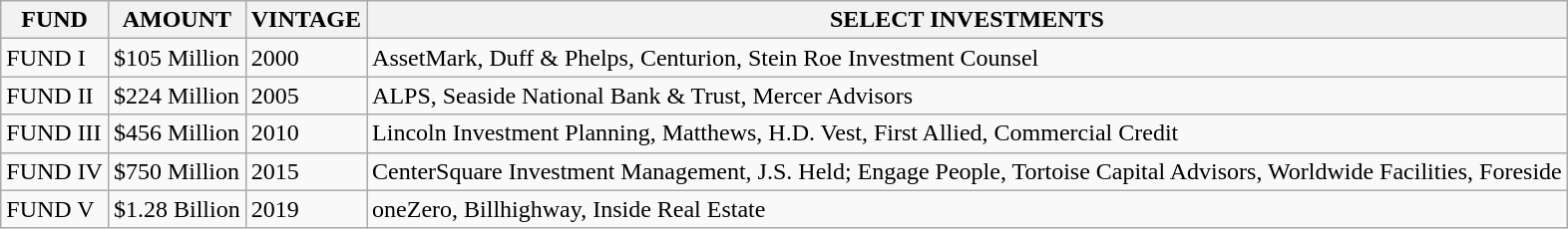<table class="wikitable">
<tr>
<th>FUND</th>
<th>AMOUNT</th>
<th>VINTAGE</th>
<th>SELECT INVESTMENTS</th>
</tr>
<tr>
<td>FUND I</td>
<td>$105 Million</td>
<td>2000</td>
<td>AssetMark, Duff & Phelps, Centurion, Stein Roe Investment Counsel</td>
</tr>
<tr>
<td>FUND II</td>
<td>$224 Million</td>
<td>2005</td>
<td>ALPS, Seaside National Bank & Trust, Mercer Advisors</td>
</tr>
<tr>
<td>FUND III</td>
<td>$456 Million</td>
<td>2010</td>
<td>Lincoln Investment Planning, Matthews, H.D. Vest, First Allied, Commercial Credit</td>
</tr>
<tr>
<td>FUND IV</td>
<td>$750 Million</td>
<td>2015</td>
<td>CenterSquare Investment Management, J.S. Held; Engage People, Tortoise Capital Advisors, Worldwide Facilities, Foreside</td>
</tr>
<tr>
<td>FUND V</td>
<td>$1.28 Billion</td>
<td>2019</td>
<td>oneZero, Billhighway, Inside Real Estate</td>
</tr>
</table>
